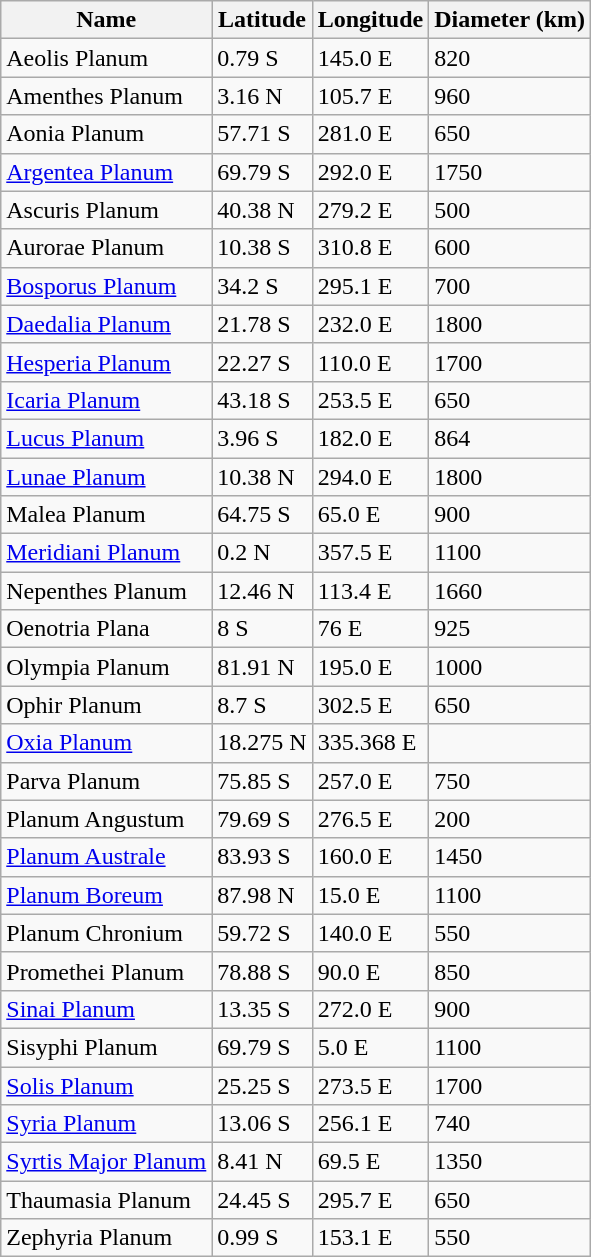<table class="wikitable">
<tr>
<th>Name</th>
<th>Latitude</th>
<th>Longitude</th>
<th>Diameter (km)</th>
</tr>
<tr>
<td>Aeolis Planum</td>
<td>0.79 S</td>
<td>145.0 E</td>
<td>820</td>
</tr>
<tr>
<td>Amenthes Planum</td>
<td>3.16 N</td>
<td>105.7 E</td>
<td>960</td>
</tr>
<tr>
<td>Aonia Planum</td>
<td>57.71 S</td>
<td>281.0 E</td>
<td>650</td>
</tr>
<tr>
<td><a href='#'>Argentea Planum</a></td>
<td>69.79 S</td>
<td>292.0 E</td>
<td>1750</td>
</tr>
<tr>
<td>Ascuris Planum</td>
<td>40.38 N</td>
<td>279.2 E</td>
<td>500</td>
</tr>
<tr>
<td>Aurorae Planum</td>
<td>10.38 S</td>
<td>310.8 E</td>
<td>600</td>
</tr>
<tr>
<td><a href='#'>Bosporus Planum</a></td>
<td>34.2 S</td>
<td>295.1 E</td>
<td>700</td>
</tr>
<tr>
<td><a href='#'>Daedalia Planum</a></td>
<td>21.78 S</td>
<td>232.0 E</td>
<td>1800</td>
</tr>
<tr>
<td><a href='#'>Hesperia Planum</a></td>
<td>22.27 S</td>
<td>110.0 E</td>
<td>1700</td>
</tr>
<tr>
<td><a href='#'>Icaria Planum</a></td>
<td>43.18 S</td>
<td>253.5 E</td>
<td>650</td>
</tr>
<tr>
<td><a href='#'>Lucus Planum</a></td>
<td>3.96 S</td>
<td>182.0 E</td>
<td>864</td>
</tr>
<tr>
<td><a href='#'>Lunae Planum</a></td>
<td>10.38 N</td>
<td>294.0 E</td>
<td>1800</td>
</tr>
<tr>
<td>Malea Planum</td>
<td>64.75 S</td>
<td>65.0 E</td>
<td>900</td>
</tr>
<tr>
<td><a href='#'>Meridiani Planum</a></td>
<td>0.2 N</td>
<td>357.5 E</td>
<td>1100</td>
</tr>
<tr>
<td>Nepenthes Planum</td>
<td>12.46 N</td>
<td>113.4 E</td>
<td>1660</td>
</tr>
<tr>
<td>Oenotria Plana</td>
<td>8 S</td>
<td>76 E</td>
<td>925</td>
</tr>
<tr>
<td>Olympia Planum</td>
<td>81.91 N</td>
<td>195.0 E</td>
<td>1000</td>
</tr>
<tr>
<td>Ophir Planum</td>
<td>8.7 S</td>
<td>302.5 E</td>
<td>650</td>
</tr>
<tr>
<td><a href='#'>Oxia Planum</a></td>
<td>18.275 N</td>
<td>335.368 E</td>
<td></td>
</tr>
<tr>
<td>Parva Planum</td>
<td>75.85 S</td>
<td>257.0 E</td>
<td>750</td>
</tr>
<tr>
<td>Planum Angustum</td>
<td>79.69 S</td>
<td>276.5 E</td>
<td>200</td>
</tr>
<tr>
<td><a href='#'>Planum Australe</a></td>
<td>83.93 S</td>
<td>160.0 E</td>
<td>1450</td>
</tr>
<tr>
<td><a href='#'>Planum Boreum</a></td>
<td>87.98 N</td>
<td>15.0 E</td>
<td>1100</td>
</tr>
<tr>
<td>Planum Chronium</td>
<td>59.72 S</td>
<td>140.0 E</td>
<td>550</td>
</tr>
<tr>
<td>Promethei Planum</td>
<td>78.88 S</td>
<td>90.0 E</td>
<td>850</td>
</tr>
<tr>
<td><a href='#'>Sinai Planum</a></td>
<td>13.35 S</td>
<td>272.0 E</td>
<td>900</td>
</tr>
<tr>
<td>Sisyphi Planum</td>
<td>69.79 S</td>
<td>5.0 E</td>
<td>1100</td>
</tr>
<tr>
<td><a href='#'>Solis Planum</a></td>
<td>25.25 S</td>
<td>273.5 E</td>
<td>1700</td>
</tr>
<tr>
<td><a href='#'>Syria Planum</a></td>
<td>13.06 S</td>
<td>256.1 E</td>
<td>740</td>
</tr>
<tr>
<td><a href='#'>Syrtis Major Planum</a></td>
<td>8.41 N</td>
<td>69.5 E</td>
<td>1350</td>
</tr>
<tr>
<td>Thaumasia Planum</td>
<td>24.45 S</td>
<td>295.7 E</td>
<td>650</td>
</tr>
<tr>
<td>Zephyria Planum</td>
<td>0.99 S</td>
<td>153.1 E</td>
<td>550</td>
</tr>
</table>
